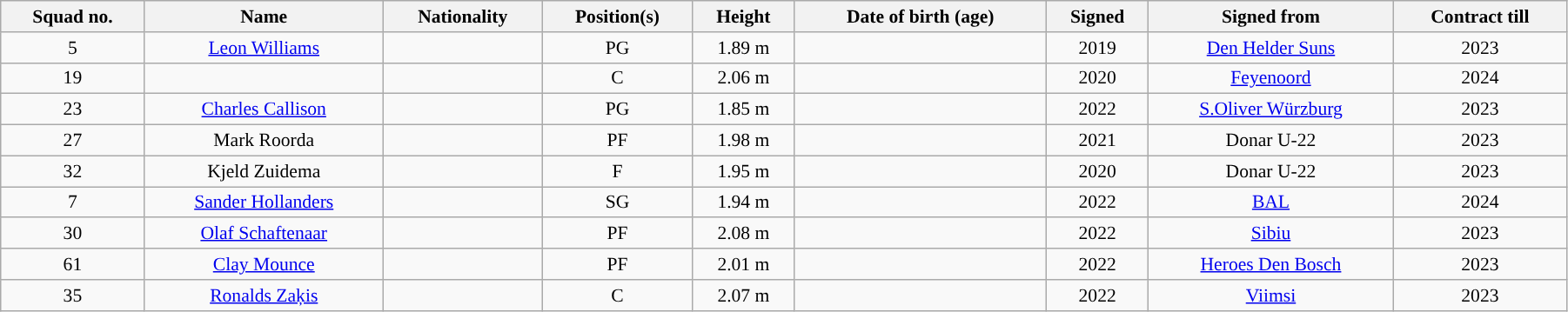<table class="wikitable sortable" style="text-align:center;font-size:90%;width:95%">
<tr>
<th>Squad no.</th>
<th>Name</th>
<th>Nationality</th>
<th>Position(s)</th>
<th>Height</th>
<th>Date of birth (age)</th>
<th>Signed</th>
<th>Signed from</th>
<th>Contract till</th>
</tr>
<tr>
<td>5</td>
<td><a href='#'>Leon Williams</a></td>
<td></td>
<td>PG</td>
<td>1.89 m</td>
<td></td>
<td>2019</td>
<td> <a href='#'>Den Helder Suns</a></td>
<td>2023</td>
</tr>
<tr>
<td>19</td>
<td></td>
<td></td>
<td>C</td>
<td>2.06 m</td>
<td></td>
<td>2020</td>
<td> <a href='#'>Feyenoord</a></td>
<td>2024</td>
</tr>
<tr>
<td>23</td>
<td><a href='#'>Charles Callison</a></td>
<td></td>
<td>PG</td>
<td>1.85 m</td>
<td></td>
<td>2022</td>
<td> <a href='#'>S.Oliver Würzburg</a></td>
<td>2023</td>
</tr>
<tr>
<td>27</td>
<td>Mark Roorda</td>
<td></td>
<td>PF</td>
<td>1.98 m</td>
<td></td>
<td>2021</td>
<td> Donar U-22</td>
<td>2023</td>
</tr>
<tr>
<td>32</td>
<td>Kjeld Zuidema</td>
<td></td>
<td>F</td>
<td>1.95 m</td>
<td></td>
<td>2020</td>
<td> Donar U-22</td>
<td>2023</td>
</tr>
<tr>
<td>7</td>
<td><a href='#'>Sander Hollanders</a></td>
<td></td>
<td>SG</td>
<td>1.94 m</td>
<td></td>
<td>2022</td>
<td> <a href='#'>BAL</a></td>
<td>2024</td>
</tr>
<tr>
<td>30</td>
<td><a href='#'>Olaf Schaftenaar</a></td>
<td></td>
<td>PF</td>
<td>2.08 m</td>
<td></td>
<td>2022</td>
<td> <a href='#'>Sibiu</a></td>
<td>2023</td>
</tr>
<tr>
<td>61</td>
<td><a href='#'>Clay Mounce</a></td>
<td></td>
<td>PF</td>
<td>2.01 m</td>
<td></td>
<td>2022</td>
<td> <a href='#'>Heroes Den Bosch</a></td>
<td>2023</td>
</tr>
<tr>
<td>35</td>
<td><a href='#'>Ronalds Zaķis</a></td>
<td></td>
<td>C</td>
<td>2.07 m</td>
<td></td>
<td>2022</td>
<td> <a href='#'>Viimsi</a></td>
<td>2023</td>
</tr>
</table>
